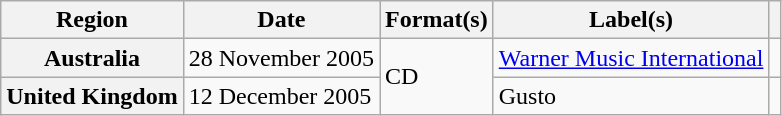<table class="wikitable plainrowheaders">
<tr>
<th scope="col">Region</th>
<th scope="col">Date</th>
<th scope="col">Format(s)</th>
<th scope="col">Label(s)</th>
<th scope="col"></th>
</tr>
<tr>
<th scope="row">Australia</th>
<td>28 November 2005</td>
<td rowspan="2">CD</td>
<td><a href='#'>Warner Music International</a></td>
<td></td>
</tr>
<tr>
<th scope="row">United Kingdom</th>
<td>12 December 2005</td>
<td>Gusto</td>
<td></td>
</tr>
</table>
